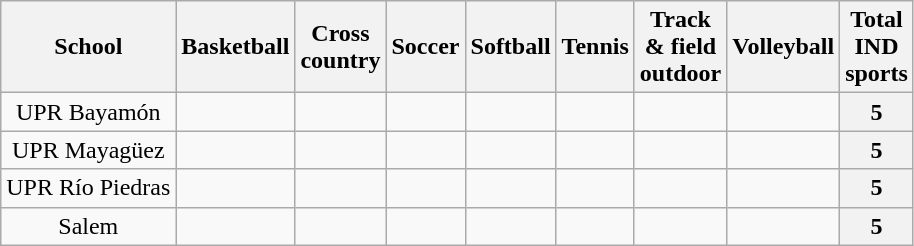<table class="wikitable" style="text-align:center">
<tr>
<th>School</th>
<th>Basketball</th>
<th>Cross<br>country</th>
<th>Soccer</th>
<th>Softball</th>
<th>Tennis</th>
<th>Track<br>& field<br>outdoor</th>
<th>Volleyball</th>
<th>Total<br>IND<br>sports</th>
</tr>
<tr>
<td>UPR Bayamón</td>
<td></td>
<td></td>
<td></td>
<td></td>
<td></td>
<td></td>
<td></td>
<th>5</th>
</tr>
<tr>
<td>UPR Mayagüez</td>
<td></td>
<td></td>
<td></td>
<td></td>
<td></td>
<td></td>
<td></td>
<th>5</th>
</tr>
<tr>
<td>UPR Río Piedras</td>
<td></td>
<td></td>
<td></td>
<td></td>
<td></td>
<td></td>
<td></td>
<th>5</th>
</tr>
<tr>
<td>Salem</td>
<td></td>
<td></td>
<td></td>
<td></td>
<td></td>
<td></td>
<td></td>
<th>5</th>
</tr>
</table>
